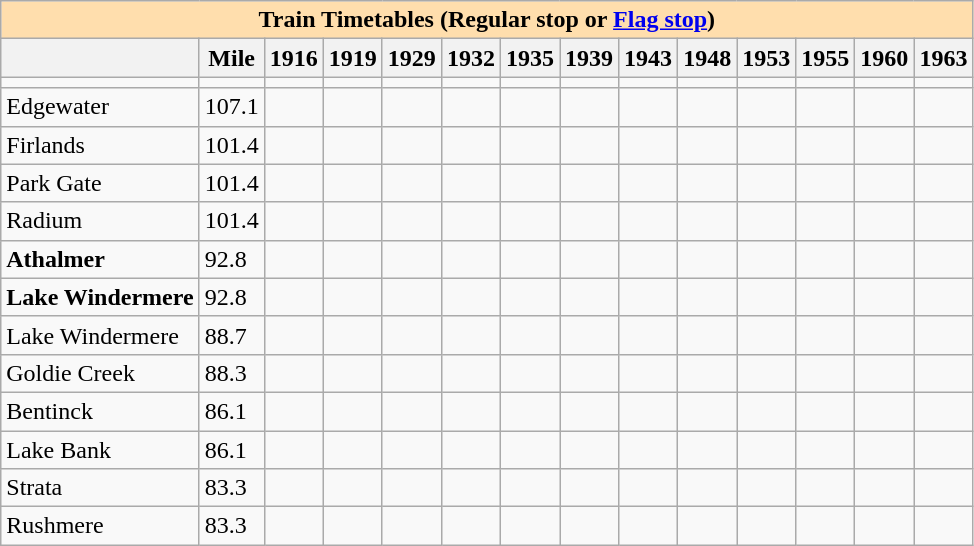<table class="wikitable">
<tr>
<th colspan="14" style="background:#ffdead;">Train Timetables (Regular stop or <a href='#'>Flag stop</a>)</th>
</tr>
<tr>
<th></th>
<th>Mile</th>
<th>1916</th>
<th>1919</th>
<th>1929</th>
<th>1932</th>
<th>1935</th>
<th>1939</th>
<th>1943</th>
<th>1948</th>
<th>1953</th>
<th>1955</th>
<th>1960</th>
<th>1963</th>
</tr>
<tr>
<td></td>
<td></td>
<td></td>
<td></td>
<td></td>
<td></td>
<td></td>
<td></td>
<td></td>
<td></td>
<td></td>
<td></td>
<td></td>
<td></td>
</tr>
<tr>
<td>Edgewater</td>
<td>107.1</td>
<td></td>
<td></td>
<td></td>
<td></td>
<td></td>
<td></td>
<td></td>
<td></td>
<td></td>
<td></td>
<td></td>
<td></td>
</tr>
<tr>
<td>Firlands</td>
<td>101.4</td>
<td></td>
<td></td>
<td></td>
<td></td>
<td></td>
<td></td>
<td></td>
<td></td>
<td></td>
<td></td>
<td></td>
<td></td>
</tr>
<tr>
<td>Park Gate</td>
<td>101.4</td>
<td></td>
<td></td>
<td></td>
<td></td>
<td></td>
<td></td>
<td></td>
<td></td>
<td></td>
<td></td>
<td></td>
<td></td>
</tr>
<tr>
<td>Radium</td>
<td>101.4</td>
<td></td>
<td></td>
<td></td>
<td></td>
<td></td>
<td></td>
<td></td>
<td></td>
<td></td>
<td></td>
<td></td>
<td></td>
</tr>
<tr>
<td><strong>Athalmer</strong></td>
<td>92.8</td>
<td></td>
<td></td>
<td></td>
<td></td>
<td></td>
<td></td>
<td></td>
<td></td>
<td></td>
<td></td>
<td></td>
<td></td>
</tr>
<tr>
<td><strong>Lake Windermere</strong></td>
<td>92.8</td>
<td></td>
<td></td>
<td></td>
<td></td>
<td></td>
<td></td>
<td></td>
<td></td>
<td></td>
<td></td>
<td></td>
<td></td>
</tr>
<tr>
<td>Lake Windermere</td>
<td>88.7</td>
<td></td>
<td></td>
<td></td>
<td></td>
<td></td>
<td></td>
<td></td>
<td></td>
<td></td>
<td></td>
<td></td>
<td></td>
</tr>
<tr>
<td>Goldie Creek</td>
<td>88.3</td>
<td></td>
<td></td>
<td></td>
<td></td>
<td></td>
<td></td>
<td></td>
<td></td>
<td></td>
<td></td>
<td></td>
<td></td>
</tr>
<tr>
<td>Bentinck</td>
<td>86.1</td>
<td></td>
<td></td>
<td></td>
<td></td>
<td></td>
<td></td>
<td></td>
<td></td>
<td></td>
<td></td>
<td></td>
<td></td>
</tr>
<tr>
<td>Lake Bank</td>
<td>86.1</td>
<td></td>
<td></td>
<td></td>
<td></td>
<td></td>
<td></td>
<td></td>
<td></td>
<td></td>
<td></td>
<td></td>
<td></td>
</tr>
<tr>
<td>Strata</td>
<td>83.3</td>
<td></td>
<td></td>
<td></td>
<td></td>
<td></td>
<td></td>
<td></td>
<td></td>
<td></td>
<td></td>
<td></td>
<td></td>
</tr>
<tr>
<td>Rushmere</td>
<td>83.3</td>
<td></td>
<td></td>
<td></td>
<td></td>
<td></td>
<td></td>
<td></td>
<td></td>
<td></td>
<td></td>
<td></td>
<td></td>
</tr>
</table>
